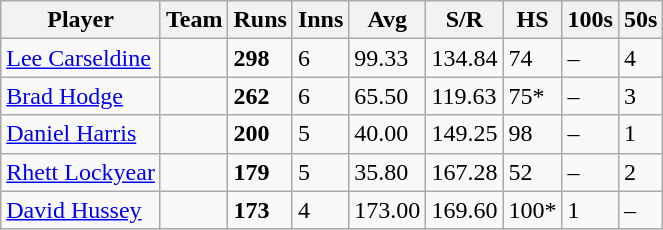<table class="wikitable">
<tr>
<th>Player</th>
<th>Team</th>
<th>Runs</th>
<th>Inns</th>
<th>Avg</th>
<th>S/R</th>
<th>HS</th>
<th>100s</th>
<th>50s</th>
</tr>
<tr>
<td><a href='#'>Lee Carseldine</a></td>
<td></td>
<td><strong>298</strong></td>
<td>6</td>
<td>99.33</td>
<td>134.84</td>
<td>74</td>
<td>–</td>
<td>4</td>
</tr>
<tr>
<td><a href='#'>Brad Hodge</a></td>
<td></td>
<td><strong>262</strong></td>
<td>6</td>
<td>65.50</td>
<td>119.63</td>
<td>75*</td>
<td>–</td>
<td>3</td>
</tr>
<tr>
<td><a href='#'>Daniel Harris</a></td>
<td></td>
<td><strong>200</strong></td>
<td>5</td>
<td>40.00</td>
<td>149.25</td>
<td>98</td>
<td>–</td>
<td>1</td>
</tr>
<tr>
<td><a href='#'>Rhett Lockyear</a></td>
<td></td>
<td><strong>179</strong></td>
<td>5</td>
<td>35.80</td>
<td>167.28</td>
<td>52</td>
<td>–</td>
<td>2</td>
</tr>
<tr>
<td><a href='#'>David Hussey</a></td>
<td></td>
<td><strong>173</strong></td>
<td>4</td>
<td>173.00</td>
<td>169.60</td>
<td>100*</td>
<td>1</td>
<td>–</td>
</tr>
</table>
